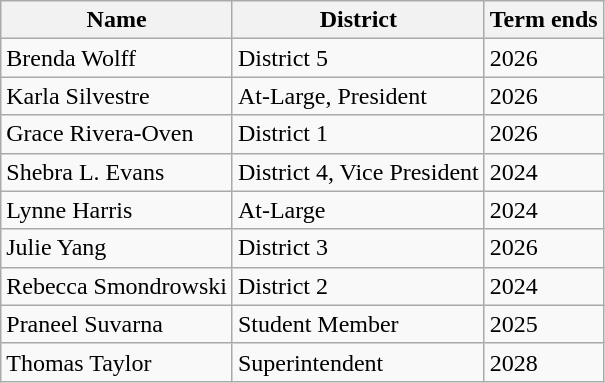<table class="wikitable">
<tr>
<th>Name</th>
<th>District</th>
<th>Term ends</th>
</tr>
<tr>
<td>Brenda Wolff</td>
<td>District 5</td>
<td>2026</td>
</tr>
<tr>
<td>Karla Silvestre</td>
<td>At-Large, President</td>
<td>2026</td>
</tr>
<tr>
<td>Grace Rivera-Oven</td>
<td>District 1</td>
<td>2026</td>
</tr>
<tr>
<td>Shebra L. Evans</td>
<td>District 4, Vice President</td>
<td>2024</td>
</tr>
<tr>
<td>Lynne Harris</td>
<td>At-Large</td>
<td>2024</td>
</tr>
<tr>
<td>Julie Yang</td>
<td>District 3</td>
<td>2026</td>
</tr>
<tr>
<td>Rebecca Smondrowski</td>
<td>District 2</td>
<td>2024</td>
</tr>
<tr>
<td>Praneel Suvarna</td>
<td>Student Member</td>
<td>2025</td>
</tr>
<tr>
<td>Thomas Taylor</td>
<td>Superintendent</td>
<td>2028</td>
</tr>
</table>
